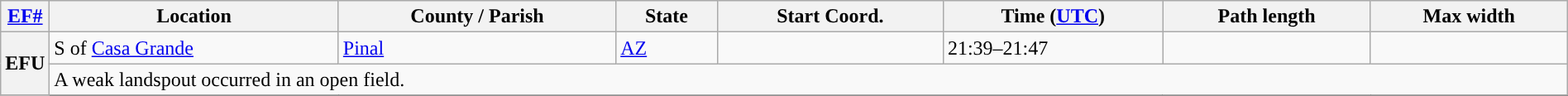<table class="wikitable sortable" style="width:100%;">
<tr>
<th scope="col" width="2%" align="center"><a href='#'>EF#</a></th>
<th scope="col" align="center" class="unsortable">Location</th>
<th scope="col" align="center" class="unsortable">County / Parish</th>
<th scope="col" align="center">State</th>
<th scope="col" align="center">Start Coord.</th>
<th scope="col" align="center">Time (<a href='#'>UTC</a>)</th>
<th scope="col" align="center">Path length</th>
<th scope="col" align="center">Max width</th>
</tr>
<tr>
<th scope="row" rowspan="2" style="background-color:#">EFU</th>
<td>S of <a href='#'>Casa Grande</a></td>
<td><a href='#'>Pinal</a></td>
<td><a href='#'>AZ</a></td>
<td></td>
<td>21:39–21:47</td>
<td></td>
<td></td>
</tr>
<tr class="expand-child">
<td colspan="8" style=" border-bottom: 1px solid black;">A weak landspout occurred in an open field.</td>
</tr>
<tr>
</tr>
</table>
